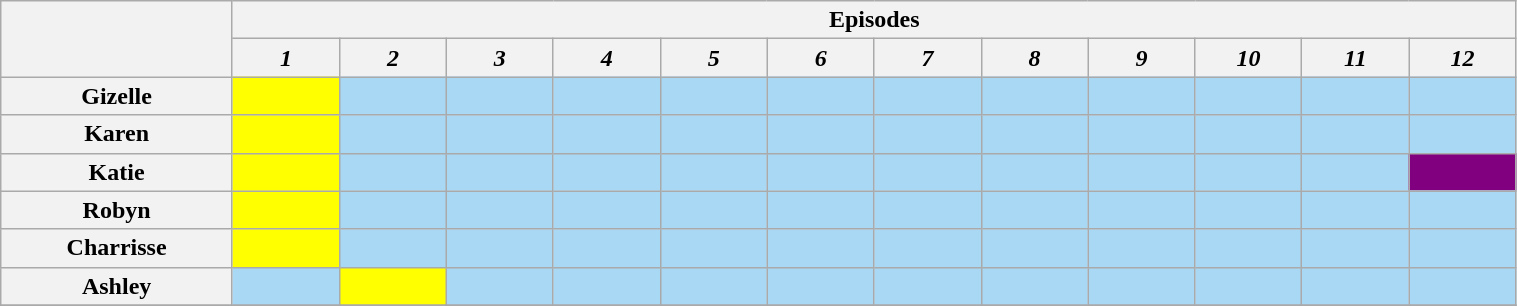<table class="wikitable" style="text-align:center; width:80%;">
<tr>
<th rowspan="2" style="width:13%;"></th>
<th colspan="36" style="text-align:center;">Episodes</th>
</tr>
<tr>
<th style="text-align:center; width:6%;"><em>1</em></th>
<th style="text-align:center; width:6%;"><em>2</em></th>
<th style="text-align:center; width:6%;"><em>3</em></th>
<th style="text-align:center; width:6%;"><em>4</em></th>
<th style="text-align:center; width:6%;"><em>5</em></th>
<th style="text-align:center; width:6%;"><em>6</em></th>
<th style="text-align:center; width:6%;"><em>7</em></th>
<th style="text-align:center; width:6%;"><em>8</em></th>
<th style="text-align:center; width:6%;"><em>9</em></th>
<th style="text-align:center; width:6%;"><em>10</em></th>
<th style="text-align:center; width:6%;"><em>11</em></th>
<th style="text-align:center; width:6%;"><em>12</em></th>
</tr>
<tr>
<th>Gizelle</th>
<td style="background:yellow;"></td>
<td style="background:#A9D8F5;"></td>
<td style="background:#A9D8F5;"></td>
<td style="background:#A9D8F5;"></td>
<td style="background:#A9D8F5;"></td>
<td style="background:#A9D8F5;"></td>
<td style="background:#A9D8F5;"></td>
<td style="background:#A9D8F5;"></td>
<td style="background:#A9D8F5;"></td>
<td style="background:#A9D8F5;"></td>
<td style="background:#A9D8F5;"></td>
<td style="background:#A9D8F5;"></td>
</tr>
<tr>
<th>Karen</th>
<td style="background:yellow;"></td>
<td style="background:#A9D8F5;"></td>
<td style="background:#A9D8F5;"></td>
<td style="background:#A9D8F5;"></td>
<td style="background:#A9D8F5;"></td>
<td style="background:#A9D8F5;"></td>
<td style="background:#A9D8F5;"></td>
<td style="background:#A9D8F5;"></td>
<td style="background:#A9D8F5;"></td>
<td style="background:#A9D8F5;"></td>
<td style="background:#A9D8F5;"></td>
<td style="background:#A9D8F5;"></td>
</tr>
<tr>
<th>Katie</th>
<td style="background:yellow;"></td>
<td style="background:#A9D8F5;"></td>
<td style="background:#A9D8F5;"></td>
<td style="background:#A9D8F5;"></td>
<td style="background:#A9D8F5;"></td>
<td style="background:#A9D8F5;"></td>
<td style="background:#A9D8F5;"></td>
<td style="background:#A9D8F5;"></td>
<td style="background:#A9D8F5;"></td>
<td style="background:#A9D8F5;"></td>
<td style="background:#A9D8F5;"></td>
<td style="background:purple;"></td>
</tr>
<tr>
<th>Robyn</th>
<td style="background:yellow;"></td>
<td style="background:#A9D8F5;"></td>
<td style="background:#A9D8F5;"></td>
<td style="background:#A9D8F5;"></td>
<td style="background:#A9D8F5;"></td>
<td style="background:#A9D8F5;"></td>
<td style="background:#A9D8F5;"></td>
<td style="background:#A9D8F5;"></td>
<td style="background:#A9D8F5;"></td>
<td style="background:#A9D8F5;"></td>
<td style="background:#A9D8F5;"></td>
<td style="background:#A9D8F5;"></td>
</tr>
<tr>
<th>Charrisse</th>
<td style="background:yellow;"></td>
<td style="background:#A9D8F5;"></td>
<td style="background:#A9D8F5;"></td>
<td style="background:#A9D8F5;"></td>
<td style="background:#A9D8F5;"></td>
<td style="background:#A9D8F5;"></td>
<td style="background:#A9D8F5;"></td>
<td style="background:#A9D8F5;"></td>
<td style="background:#A9D8F5;"></td>
<td style="background:#A9D8F5;"></td>
<td style="background:#A9D8F5;"></td>
<td style="background:#A9D8F5;"></td>
</tr>
<tr>
<th>Ashley </th>
<td style="background:#A9D8F5;"></td>
<td style="background:yellow;"></td>
<td style="background:#A9D8F5;"></td>
<td style="background:#A9D8F5;"></td>
<td style="background:#A9D8F5;"></td>
<td style="background:#A9D8F5;"></td>
<td style="background:#A9D8F5;"></td>
<td style="background:#A9D8F5;"></td>
<td style="background:#A9D8F5;"></td>
<td style="background:#A9D8F5;"></td>
<td style="background:#A9D8F5;"></td>
<td style="background:#A9D8F5;"></td>
</tr>
<tr>
</tr>
</table>
